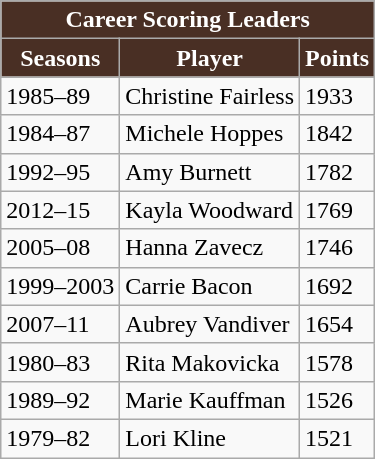<table class="wikitable" style="float:left; margin-right:1em">
<tr>
<th style="background:#492f24; color:white;" colspan=6>Career Scoring Leaders</th>
</tr>
<tr>
<th style="background:#492f24; color:white">Seasons</th>
<th style="background:#492f24; color:white">Player</th>
<th style="background:#492f24; color:white">Points</th>
</tr>
<tr>
<td>1985–89</td>
<td>Christine Fairless</td>
<td>1933</td>
</tr>
<tr>
<td>1984–87</td>
<td>Michele Hoppes</td>
<td>1842</td>
</tr>
<tr>
<td>1992–95</td>
<td>Amy Burnett</td>
<td>1782</td>
</tr>
<tr>
<td>2012–15</td>
<td>Kayla Woodward</td>
<td>1769</td>
</tr>
<tr>
<td>2005–08</td>
<td>Hanna Zavecz</td>
<td>1746</td>
</tr>
<tr>
<td>1999–2003</td>
<td>Carrie Bacon</td>
<td>1692</td>
</tr>
<tr>
<td>2007–11</td>
<td>Aubrey Vandiver</td>
<td>1654</td>
</tr>
<tr>
<td>1980–83</td>
<td>Rita Makovicka</td>
<td>1578</td>
</tr>
<tr>
<td>1989–92</td>
<td>Marie Kauffman</td>
<td>1526</td>
</tr>
<tr>
<td>1979–82</td>
<td>Lori Kline</td>
<td>1521</td>
</tr>
</table>
